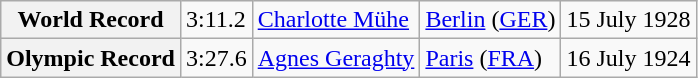<table class="wikitable">
<tr>
<th>World Record</th>
<td>3:11.2</td>
<td> <a href='#'>Charlotte Mühe</a></td>
<td><a href='#'>Berlin</a> (<a href='#'>GER</a>)</td>
<td>15 July 1928</td>
</tr>
<tr>
<th>Olympic Record</th>
<td>3:27.6</td>
<td> <a href='#'>Agnes Geraghty</a></td>
<td><a href='#'>Paris</a> (<a href='#'>FRA</a>)</td>
<td>16 July 1924</td>
</tr>
</table>
